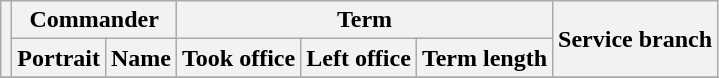<table class="wikitable sortable">
<tr>
<th rowspan=2></th>
<th colspan=2>Commander</th>
<th colspan=3>Term</th>
<th rowspan=2>Service branch</th>
</tr>
<tr>
<th>Portrait</th>
<th>Name</th>
<th>Took office</th>
<th>Left office</th>
<th>Term length</th>
</tr>
<tr>
</tr>
</table>
